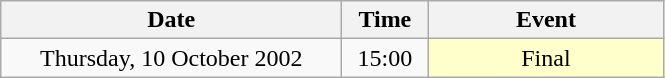<table class = "wikitable" style="text-align:center;">
<tr>
<th width=220>Date</th>
<th width=50>Time</th>
<th width=150>Event</th>
</tr>
<tr>
<td>Thursday, 10 October 2002</td>
<td>15:00</td>
<td bgcolor=ffffcc>Final</td>
</tr>
</table>
